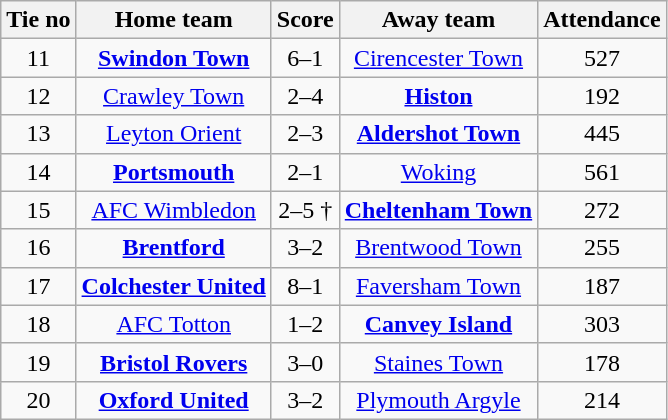<table class="wikitable" style="text-align:center">
<tr>
<th>Tie no</th>
<th>Home team</th>
<th>Score</th>
<th>Away team</th>
<th>Attendance</th>
</tr>
<tr>
<td>11</td>
<td><strong><a href='#'>Swindon Town</a></strong></td>
<td>6–1</td>
<td><a href='#'>Cirencester Town</a></td>
<td>527</td>
</tr>
<tr>
<td>12</td>
<td><a href='#'>Crawley Town</a></td>
<td>2–4</td>
<td><strong><a href='#'>Histon</a></strong></td>
<td>192</td>
</tr>
<tr>
<td>13</td>
<td><a href='#'>Leyton Orient</a></td>
<td>2–3</td>
<td><strong><a href='#'>Aldershot Town</a></strong></td>
<td>445</td>
</tr>
<tr>
<td>14</td>
<td><strong><a href='#'>Portsmouth</a></strong></td>
<td>2–1</td>
<td><a href='#'>Woking</a></td>
<td>561</td>
</tr>
<tr>
<td>15</td>
<td><a href='#'>AFC Wimbledon</a></td>
<td>2–5 †</td>
<td><strong><a href='#'>Cheltenham Town</a></strong></td>
<td>272</td>
</tr>
<tr>
<td>16</td>
<td><strong><a href='#'>Brentford</a></strong></td>
<td>3–2</td>
<td><a href='#'>Brentwood Town</a></td>
<td>255</td>
</tr>
<tr>
<td>17</td>
<td><strong><a href='#'>Colchester United</a></strong></td>
<td>8–1</td>
<td><a href='#'>Faversham Town</a></td>
<td>187</td>
</tr>
<tr>
<td>18</td>
<td><a href='#'>AFC Totton</a></td>
<td>1–2</td>
<td><strong><a href='#'>Canvey Island</a></strong></td>
<td>303</td>
</tr>
<tr>
<td>19</td>
<td><strong><a href='#'>Bristol Rovers</a></strong></td>
<td>3–0</td>
<td><a href='#'>Staines Town</a></td>
<td>178</td>
</tr>
<tr>
<td>20</td>
<td><strong><a href='#'>Oxford United</a></strong></td>
<td>3–2</td>
<td><a href='#'>Plymouth Argyle</a></td>
<td>214</td>
</tr>
</table>
